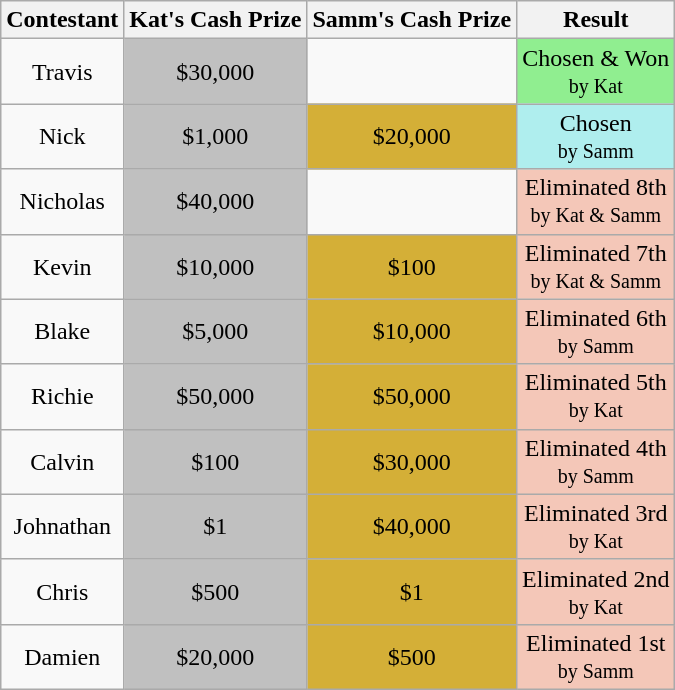<table class="wikitable sortable" style="text-align: center; width: auto;">
<tr>
<th>Contestant</th>
<th>Kat's Cash Prize</th>
<th>Samm's Cash Prize</th>
<th class="unsortable">Result</th>
</tr>
<tr>
<td>Travis</td>
<td style="background:#C0C0C0;">$30,000</td>
<td></td>
<td style="background:#90EE90;">Chosen & Won<br><small>by Kat</small></td>
</tr>
<tr>
<td>Nick</td>
<td style="background:#C0C0C0;">$1,000</td>
<td style="background:#D4AF37;">$20,000</td>
<td style="background:#AFEEEE;">Chosen <br><small>by Samm</small></td>
</tr>
<tr>
<td>Nicholas</td>
<td style="background:#C0C0C0;">$40,000</td>
<td></td>
<td style="background:#f4c7b8;">Eliminated 8th <br><small>by Kat & Samm</small></td>
</tr>
<tr>
<td>Kevin</td>
<td style="background:#C0C0C0;">$10,000</td>
<td style="background:#D4AF37;">$100</td>
<td style="background:#f4c7b8;">Eliminated 7th <br><small>by Kat & Samm</small></td>
</tr>
<tr>
<td>Blake</td>
<td style="background:#C0C0C0;">$5,000</td>
<td style="background:#D4AF37;">$10,000</td>
<td style="background:#f4c7b8;">Eliminated 6th <br><small>by Samm</small></td>
</tr>
<tr>
<td>Richie</td>
<td style="background:#C0C0C0;">$50,000</td>
<td style="background:#D4AF37;">$50,000</td>
<td style="background:#f4c7b8;">Eliminated 5th <br><small>by Kat</small></td>
</tr>
<tr>
<td>Calvin</td>
<td style="background:#C0C0C0;">$100</td>
<td style="background:#D4AF37;">$30,000</td>
<td style="background:#f4c7b8;">Eliminated 4th <br><small>by Samm</small></td>
</tr>
<tr>
<td>Johnathan</td>
<td style="background:#C0C0C0;">$1</td>
<td style="background:#D4AF37;">$40,000</td>
<td style="background:#f4c7b8;">Eliminated 3rd <br><small>by Kat</small></td>
</tr>
<tr>
<td>Chris</td>
<td style="background:#C0C0C0;">$500</td>
<td style="background:#D4AF37;">$1</td>
<td style="background:#f4c7b8;">Eliminated 2nd <br><small>by Kat</small></td>
</tr>
<tr>
<td>Damien</td>
<td style="background:#C0C0C0;">$20,000</td>
<td style="background:#D4AF37;">$500</td>
<td style="background:#f4c7b8;">Eliminated 1st <br><small>by Samm</small></td>
</tr>
</table>
